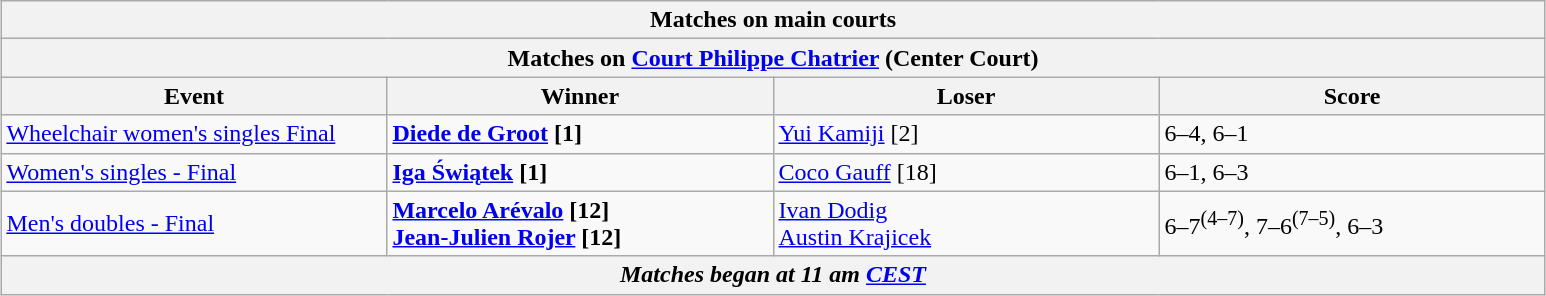<table class="wikitable" style="margin:auto;">
<tr>
<th colspan=4 style=white-space:nowrap>Matches on main courts</th>
</tr>
<tr>
<th colspan=4>Matches on <a href='#'>Court Philippe Chatrier</a> (Center Court)</th>
</tr>
<tr>
<th width=250>Event</th>
<th width=250>Winner</th>
<th width=250>Loser</th>
<th width=250>Score</th>
</tr>
<tr>
<td><a href='#'>Wheelchair women's singles Final</a></td>
<td><strong> <a href='#'>Diede de Groot</a> [1]</strong></td>
<td> <a href='#'>Yui Kamiji</a> [2]</td>
<td>6–4, 6–1</td>
</tr>
<tr>
<td><a href='#'>Women's singles - Final</a></td>
<td><strong> <a href='#'>Iga Świątek</a> [1]</strong></td>
<td> <a href='#'>Coco Gauff</a> [18]</td>
<td>6–1, 6–3</td>
</tr>
<tr>
<td><a href='#'>Men's doubles - Final</a></td>
<td><strong> <a href='#'>Marcelo Arévalo</a> [12] <br>  <a href='#'>Jean-Julien Rojer</a> [12]</strong></td>
<td> <a href='#'>Ivan Dodig</a> <br>  <a href='#'>Austin Krajicek</a></td>
<td>6–7<sup>(4–7)</sup>, 7–6<sup>(7–5)</sup>, 6–3</td>
</tr>
<tr>
<th colspan=4><em>Matches began at 11 am <a href='#'>CEST</a></em></th>
</tr>
</table>
